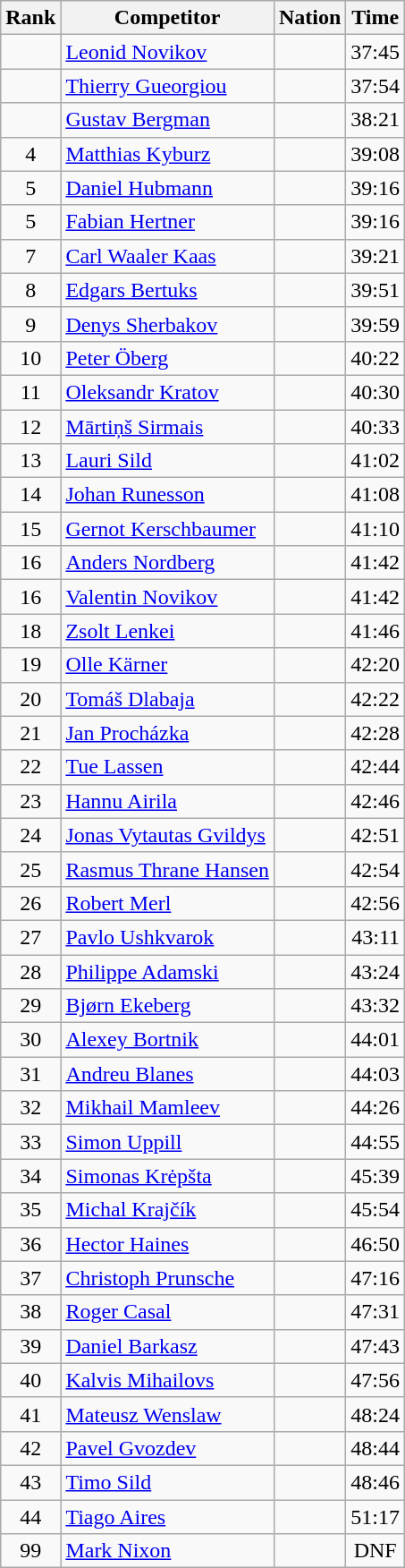<table class="wikitable sortable" style="text-align:left">
<tr>
<th data-sort-type="number">Rank</th>
<th class="unsortable">Competitor</th>
<th>Nation</th>
<th>Time</th>
</tr>
<tr>
<td style="text-align:center"></td>
<td><a href='#'>Leonid Novikov</a></td>
<td></td>
<td style="text-align:right">37:45</td>
</tr>
<tr>
<td style="text-align:center"></td>
<td><a href='#'>Thierry Gueorgiou</a></td>
<td></td>
<td style="text-align:right">37:54</td>
</tr>
<tr>
<td style="text-align:center"></td>
<td><a href='#'>Gustav Bergman</a></td>
<td></td>
<td style="text-align:right">38:21</td>
</tr>
<tr>
<td style="text-align:center">4</td>
<td><a href='#'>Matthias Kyburz</a></td>
<td></td>
<td style="text-align:right">39:08</td>
</tr>
<tr>
<td style="text-align:center">5</td>
<td><a href='#'>Daniel Hubmann</a></td>
<td></td>
<td style="text-align:right">39:16</td>
</tr>
<tr>
<td style="text-align:center">5</td>
<td><a href='#'>Fabian Hertner</a></td>
<td></td>
<td style="text-align:right">39:16</td>
</tr>
<tr>
<td style="text-align:center">7</td>
<td><a href='#'>Carl Waaler Kaas</a></td>
<td></td>
<td style="text-align:right">39:21</td>
</tr>
<tr>
<td style="text-align:center">8</td>
<td><a href='#'>Edgars Bertuks</a></td>
<td></td>
<td style="text-align:right">39:51</td>
</tr>
<tr>
<td style="text-align:center">9</td>
<td><a href='#'>Denys Sherbakov</a></td>
<td></td>
<td style="text-align:right">39:59</td>
</tr>
<tr>
<td style="text-align:center">10</td>
<td><a href='#'>Peter Öberg</a></td>
<td></td>
<td style="text-align:right">40:22</td>
</tr>
<tr>
<td style="text-align:center">11</td>
<td><a href='#'>Oleksandr Kratov</a></td>
<td></td>
<td style="text-align:right">40:30</td>
</tr>
<tr>
<td style="text-align:center">12</td>
<td><a href='#'>Mārtiņš Sirmais</a></td>
<td></td>
<td style="text-align:right">40:33</td>
</tr>
<tr>
<td style="text-align:center">13</td>
<td><a href='#'>Lauri Sild</a></td>
<td></td>
<td style="text-align:right">41:02</td>
</tr>
<tr>
<td style="text-align:center">14</td>
<td><a href='#'>Johan Runesson</a></td>
<td></td>
<td style="text-align:right">41:08</td>
</tr>
<tr>
<td style="text-align:center">15</td>
<td><a href='#'>Gernot Kerschbaumer</a></td>
<td></td>
<td style="text-align:right">41:10</td>
</tr>
<tr>
<td style="text-align:center">16</td>
<td><a href='#'>Anders Nordberg</a></td>
<td></td>
<td style="text-align:right">41:42</td>
</tr>
<tr>
<td style="text-align:center">16</td>
<td><a href='#'>Valentin Novikov</a></td>
<td></td>
<td style="text-align:right">41:42</td>
</tr>
<tr>
<td style="text-align:center">18</td>
<td><a href='#'>Zsolt Lenkei</a></td>
<td></td>
<td style="text-align:right">41:46</td>
</tr>
<tr>
<td style="text-align:center">19</td>
<td><a href='#'>Olle Kärner</a></td>
<td></td>
<td style="text-align:right">42:20</td>
</tr>
<tr>
<td style="text-align:center">20</td>
<td><a href='#'>Tomáš Dlabaja</a></td>
<td></td>
<td style="text-align:right">42:22</td>
</tr>
<tr>
<td style="text-align:center">21</td>
<td><a href='#'>Jan Procházka</a></td>
<td></td>
<td style="text-align:right">42:28</td>
</tr>
<tr>
<td style="text-align:center">22</td>
<td><a href='#'>Tue Lassen</a></td>
<td></td>
<td style="text-align:right">42:44</td>
</tr>
<tr>
<td style="text-align:center">23</td>
<td><a href='#'>Hannu Airila</a></td>
<td></td>
<td style="text-align:right">42:46</td>
</tr>
<tr>
<td style="text-align:center">24</td>
<td><a href='#'>Jonas Vytautas Gvildys</a></td>
<td></td>
<td style="text-align:right">42:51</td>
</tr>
<tr>
<td style="text-align:center">25</td>
<td><a href='#'>Rasmus Thrane Hansen</a></td>
<td></td>
<td style="text-align:right">42:54</td>
</tr>
<tr>
<td style="text-align:center">26</td>
<td><a href='#'>Robert Merl</a></td>
<td></td>
<td style="text-align:right">42:56</td>
</tr>
<tr>
<td style="text-align:center">27</td>
<td><a href='#'>Pavlo Ushkvarok</a></td>
<td></td>
<td style="text-align:right">43:11</td>
</tr>
<tr>
<td style="text-align:center">28</td>
<td><a href='#'>Philippe Adamski</a></td>
<td></td>
<td style="text-align:right">43:24</td>
</tr>
<tr>
<td style="text-align:center">29</td>
<td><a href='#'>Bjørn Ekeberg</a></td>
<td></td>
<td style="text-align:right">43:32</td>
</tr>
<tr>
<td style="text-align:center">30</td>
<td><a href='#'>Alexey Bortnik</a></td>
<td></td>
<td style="text-align:right">44:01</td>
</tr>
<tr>
<td style="text-align:center">31</td>
<td><a href='#'>Andreu Blanes</a></td>
<td></td>
<td style="text-align:right">44:03</td>
</tr>
<tr>
<td style="text-align:center">32</td>
<td><a href='#'>Mikhail Mamleev</a></td>
<td></td>
<td style="text-align:right">44:26</td>
</tr>
<tr>
<td style="text-align:center">33</td>
<td><a href='#'>Simon Uppill</a></td>
<td></td>
<td style="text-align:right">44:55</td>
</tr>
<tr>
<td style="text-align:center">34</td>
<td><a href='#'>Simonas Krėpšta</a></td>
<td></td>
<td style="text-align:right">45:39</td>
</tr>
<tr>
<td style="text-align:center">35</td>
<td><a href='#'>Michal Krajčík</a></td>
<td></td>
<td style="text-align:right">45:54</td>
</tr>
<tr>
<td style="text-align:center">36</td>
<td><a href='#'>Hector Haines</a></td>
<td></td>
<td style="text-align:right">46:50</td>
</tr>
<tr>
<td style="text-align:center">37</td>
<td><a href='#'>Christoph Prunsche</a></td>
<td></td>
<td style="text-align:right">47:16</td>
</tr>
<tr>
<td style="text-align:center">38</td>
<td><a href='#'>Roger Casal</a></td>
<td></td>
<td style="text-align:right">47:31</td>
</tr>
<tr>
<td style="text-align:center">39</td>
<td><a href='#'>Daniel Barkasz</a></td>
<td></td>
<td style="text-align:right">47:43</td>
</tr>
<tr>
<td style="text-align:center">40</td>
<td><a href='#'>Kalvis Mihailovs</a></td>
<td></td>
<td style="text-align:right">47:56</td>
</tr>
<tr>
<td style="text-align:center">41</td>
<td><a href='#'>Mateusz Wenslaw</a></td>
<td></td>
<td style="text-align:right">48:24</td>
</tr>
<tr>
<td style="text-align:center">42</td>
<td><a href='#'>Pavel Gvozdev</a></td>
<td></td>
<td style="text-align:right">48:44</td>
</tr>
<tr>
<td style="text-align:center">43</td>
<td><a href='#'>Timo Sild</a></td>
<td></td>
<td style="text-align:right">48:46</td>
</tr>
<tr>
<td style="text-align:center">44</td>
<td><a href='#'>Tiago Aires</a></td>
<td></td>
<td style="text-align:right">51:17</td>
</tr>
<tr>
<td style="text-align:center"><span>99</span></td>
<td><a href='#'>Mark Nixon</a></td>
<td></td>
<td style="text-align:center">DNF</td>
</tr>
</table>
